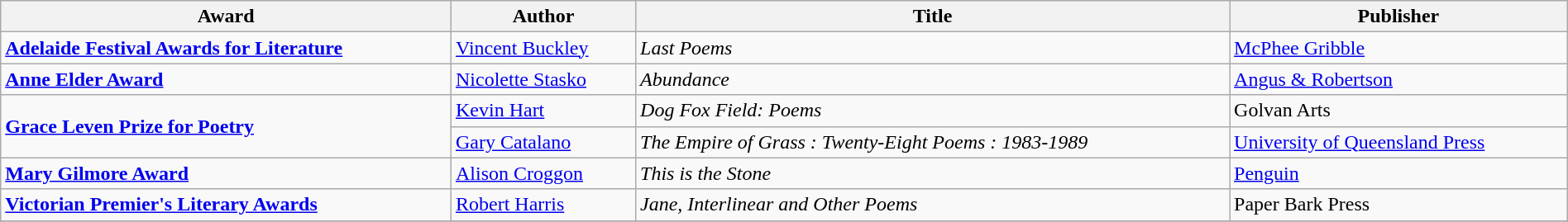<table class="wikitable" width=100%>
<tr>
<th>Award</th>
<th>Author</th>
<th>Title</th>
<th>Publisher</th>
</tr>
<tr>
<td><strong><a href='#'>Adelaide Festival Awards for Literature</a></strong></td>
<td><a href='#'>Vincent Buckley</a></td>
<td><em>Last Poems</em></td>
<td><a href='#'>McPhee Gribble</a></td>
</tr>
<tr>
<td><strong><a href='#'>Anne Elder Award</a></strong></td>
<td><a href='#'>Nicolette Stasko</a></td>
<td><em>Abundance</em></td>
<td><a href='#'>Angus & Robertson</a></td>
</tr>
<tr>
<td rowspan=2><strong><a href='#'>Grace Leven Prize for Poetry</a></strong></td>
<td><a href='#'>Kevin Hart</a></td>
<td><em>Dog Fox Field: Poems</em></td>
<td>Golvan Arts</td>
</tr>
<tr>
<td><a href='#'>Gary Catalano</a></td>
<td><em>The Empire of Grass : Twenty-Eight Poems : 1983-1989</em></td>
<td><a href='#'>University of Queensland Press</a></td>
</tr>
<tr>
<td><strong><a href='#'>Mary Gilmore Award</a></strong></td>
<td><a href='#'>Alison Croggon</a></td>
<td><em>This is the Stone</em></td>
<td><a href='#'>Penguin</a></td>
</tr>
<tr>
<td><strong><a href='#'>Victorian Premier's Literary Awards</a></strong></td>
<td><a href='#'>Robert Harris</a></td>
<td><em>Jane, Interlinear and Other Poems</em></td>
<td>Paper Bark Press</td>
</tr>
<tr>
</tr>
</table>
